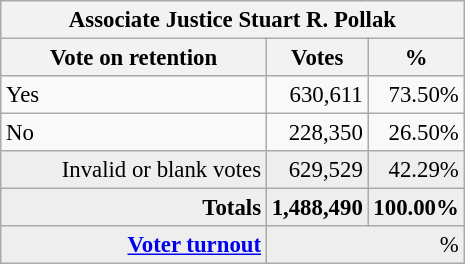<table class="wikitable" style="font-size: 95%;">
<tr style="background-color:#E9E9E9">
<th colspan=7>Associate Justice Stuart R. Pollak</th>
</tr>
<tr style="background-color:#E9E9E9">
<th style="width: 170px">Vote on retention</th>
<th style="width: 50px">Votes</th>
<th style="width: 40px">%</th>
</tr>
<tr>
<td>Yes</td>
<td align="right">630,611</td>
<td align="right">73.50%</td>
</tr>
<tr>
<td>No</td>
<td align="right">228,350</td>
<td align="right">26.50%</td>
</tr>
<tr bgcolor="#EEEEEE">
<td align="right">Invalid or blank votes</td>
<td align="right">629,529</td>
<td align="right">42.29%</td>
</tr>
<tr bgcolor="#EEEEEE">
<td align="right"><strong>Totals</strong></td>
<td align="right"><strong>1,488,490</strong></td>
<td align="right"><strong>100.00%</strong></td>
</tr>
<tr bgcolor="#EEEEEE">
<td align="right"><strong><a href='#'>Voter turnout</a></strong></td>
<td colspan="2" align="right">%</td>
</tr>
</table>
